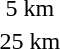<table>
<tr>
<td align=center>5 km</td>
<td></td>
<td></td>
<td></td>
</tr>
<tr>
<td align=center>25 km</td>
<td></td>
<td></td>
<td></td>
</tr>
</table>
